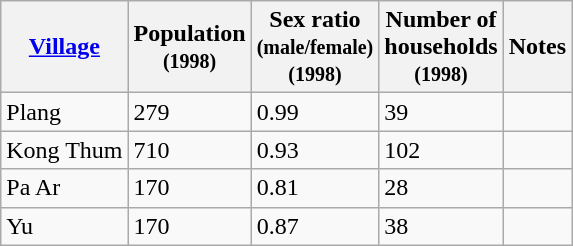<table class="wikitable">
<tr>
<th><a href='#'>Village</a></th>
<th>Population<br><small>(1998)</small></th>
<th>Sex ratio<br><small>(male/female)</small><br><small>(1998)</small></th>
<th>Number of<br>households<br><small>(1998)</small></th>
<th>Notes</th>
</tr>
<tr>
<td>Plang</td>
<td>279</td>
<td>0.99</td>
<td>39</td>
<td></td>
</tr>
<tr>
<td>Kong Thum</td>
<td>710</td>
<td>0.93</td>
<td>102</td>
<td></td>
</tr>
<tr>
<td>Pa Ar</td>
<td>170</td>
<td>0.81</td>
<td>28</td>
<td></td>
</tr>
<tr>
<td>Yu</td>
<td>170</td>
<td>0.87</td>
<td>38</td>
<td></td>
</tr>
</table>
